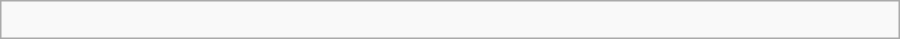<table class="wikitable" width=600px>
<tr>
<td><br></td>
</tr>
</table>
